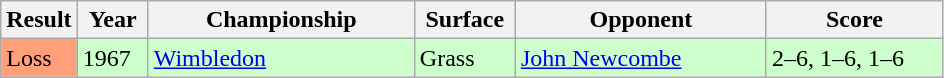<table class='wikitable'>
<tr>
<th>Result</th>
<th style="width:40px">Year</th>
<th style="width:170px">Championship</th>
<th style="width:60px">Surface</th>
<th style="width:160px">Opponent</th>
<th style="width:110px" class="unsortable">Score</th>
</tr>
<tr style="background:#ccffcc;">
<td style="background:#ffa07a;">Loss</td>
<td>1967</td>
<td><a href='#'>Wimbledon</a></td>
<td>Grass</td>
<td> <a href='#'>John Newcombe</a></td>
<td>2–6, 1–6, 1–6</td>
</tr>
</table>
